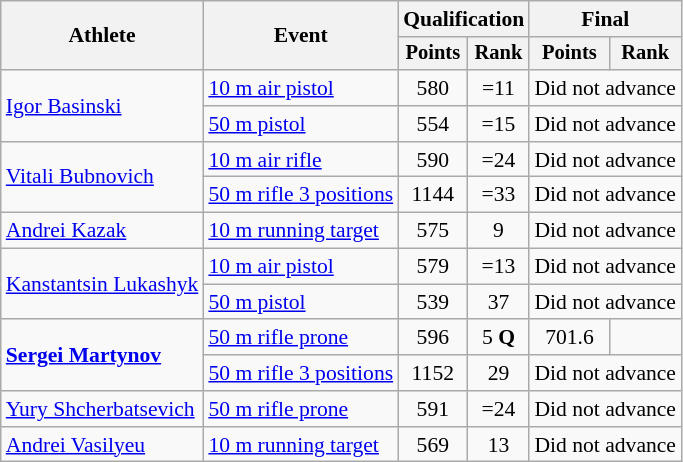<table class="wikitable" style="font-size:90%">
<tr>
<th rowspan="2">Athlete</th>
<th rowspan="2">Event</th>
<th colspan=2>Qualification</th>
<th colspan=2>Final</th>
</tr>
<tr style="font-size:95%">
<th>Points</th>
<th>Rank</th>
<th>Points</th>
<th>Rank</th>
</tr>
<tr align=center>
<td align=left rowspan=2><a href='#'>Igor Basinski</a></td>
<td align=left><a href='#'>10 m air pistol</a></td>
<td>580</td>
<td>=11</td>
<td colspan=2>Did not advance</td>
</tr>
<tr align=center>
<td align=left><a href='#'>50 m pistol</a></td>
<td>554</td>
<td>=15</td>
<td colspan=2>Did not advance</td>
</tr>
<tr align=center>
<td align=left rowspan=2><a href='#'>Vitali Bubnovich</a></td>
<td align=left><a href='#'>10 m air rifle</a></td>
<td>590</td>
<td>=24</td>
<td colspan=2>Did not advance</td>
</tr>
<tr align=center>
<td align=left><a href='#'>50 m rifle 3 positions</a></td>
<td>1144</td>
<td>=33</td>
<td colspan=2>Did not advance</td>
</tr>
<tr align=center>
<td align=left><a href='#'>Andrei Kazak</a></td>
<td align=left><a href='#'>10 m running target</a></td>
<td>575</td>
<td>9</td>
<td colspan=2>Did not advance</td>
</tr>
<tr align=center>
<td align=left rowspan=2><a href='#'>Kanstantsin Lukashyk</a></td>
<td align=left><a href='#'>10 m air pistol</a></td>
<td>579</td>
<td>=13</td>
<td colspan=2>Did not advance</td>
</tr>
<tr align=center>
<td align=left><a href='#'>50 m pistol</a></td>
<td>539</td>
<td>37</td>
<td colspan=2>Did not advance</td>
</tr>
<tr align=center>
<td align=left rowspan=2><strong><a href='#'>Sergei Martynov</a></strong></td>
<td align=left><a href='#'>50 m rifle prone</a></td>
<td>596</td>
<td>5 <strong>Q</strong></td>
<td>701.6</td>
<td></td>
</tr>
<tr align=center>
<td align=left><a href='#'>50 m rifle 3 positions</a></td>
<td>1152</td>
<td>29</td>
<td colspan=2>Did not advance</td>
</tr>
<tr align=center>
<td align=left><a href='#'>Yury Shcherbatsevich</a></td>
<td align=left><a href='#'>50 m rifle prone</a></td>
<td>591</td>
<td>=24</td>
<td colspan=2>Did not advance</td>
</tr>
<tr align=center>
<td align=left><a href='#'>Andrei Vasilyeu</a></td>
<td align=left><a href='#'>10 m running target</a></td>
<td>569</td>
<td>13</td>
<td colspan=2>Did not advance</td>
</tr>
</table>
